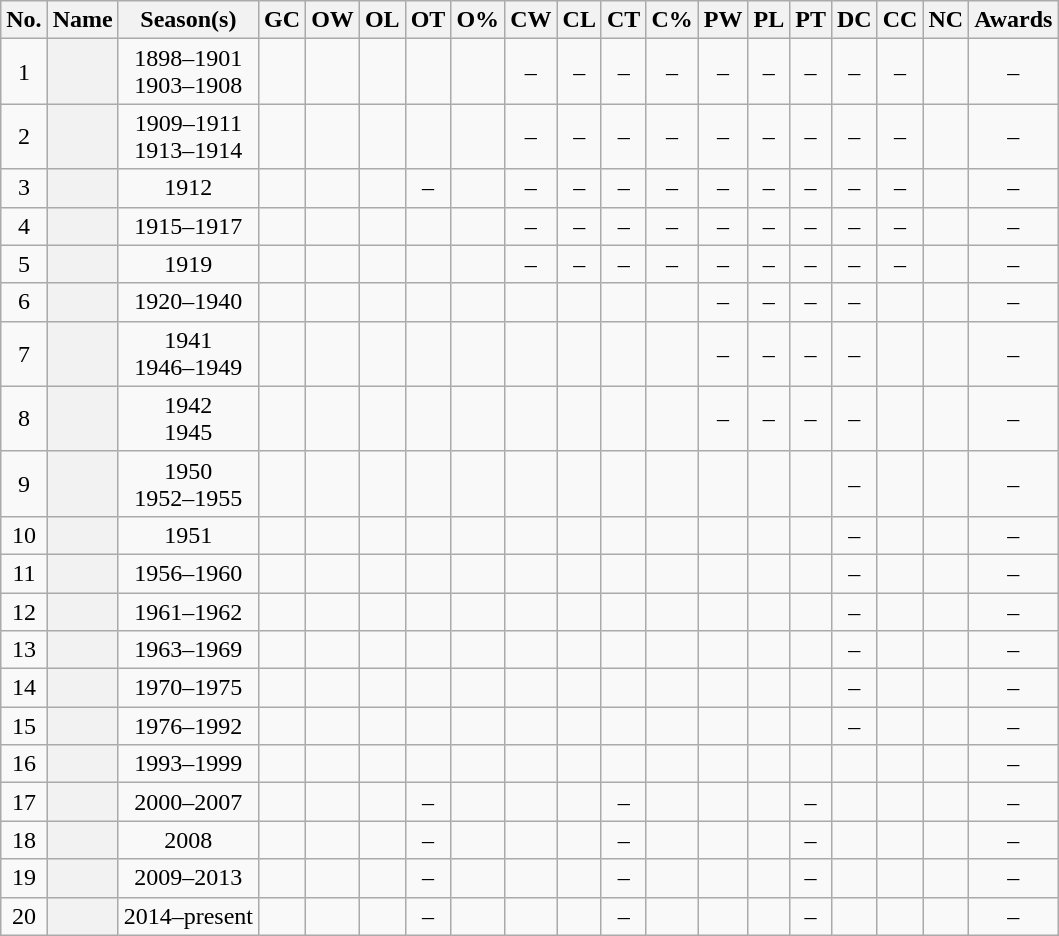<table class="wikitable sortable" style="text-align:center">
<tr>
<th scope="col" class="unsortable">No.</th>
<th scope="col">Name</th>
<th scope="col">Season(s)</th>
<th scope="col">GC</th>
<th scope="col">OW</th>
<th scope="col">OL</th>
<th scope="col">OT</th>
<th scope="col">O%</th>
<th scope="col">CW</th>
<th scope="col">CL</th>
<th scope="col">CT</th>
<th scope="col">C%</th>
<th scope="col">PW</th>
<th scope="col">PL</th>
<th scope="col">PT</th>
<th scope="col">DC</th>
<th scope="col">CC</th>
<th scope="col">NC</th>
<th scope="col" class="unsortable">Awards</th>
</tr>
<tr>
<td>1</td>
<th scope="row"></th>
<td>1898–1901<br>1903–1908</td>
<td></td>
<td></td>
<td></td>
<td></td>
<td></td>
<td>–</td>
<td>–</td>
<td>–</td>
<td>–</td>
<td>–</td>
<td>–</td>
<td>–</td>
<td>–</td>
<td>–</td>
<td></td>
<td>–</td>
</tr>
<tr>
<td>2</td>
<th scope="row"></th>
<td>1909–1911<br>1913–1914</td>
<td></td>
<td></td>
<td></td>
<td></td>
<td></td>
<td>–</td>
<td>–</td>
<td>–</td>
<td>–</td>
<td>–</td>
<td>–</td>
<td>–</td>
<td>–</td>
<td>–</td>
<td></td>
<td>–</td>
</tr>
<tr>
<td>3</td>
<th scope="row"></th>
<td>1912</td>
<td></td>
<td></td>
<td></td>
<td>–</td>
<td></td>
<td>–</td>
<td>–</td>
<td>–</td>
<td>–</td>
<td>–</td>
<td>–</td>
<td>–</td>
<td>–</td>
<td>–</td>
<td></td>
<td>–</td>
</tr>
<tr>
<td>4</td>
<th scope="row"></th>
<td>1915–1917</td>
<td></td>
<td></td>
<td></td>
<td></td>
<td></td>
<td>–</td>
<td>–</td>
<td>–</td>
<td>–</td>
<td>–</td>
<td>–</td>
<td>–</td>
<td>–</td>
<td>–</td>
<td></td>
<td>–</td>
</tr>
<tr>
<td>5</td>
<th scope="row"></th>
<td>1919</td>
<td></td>
<td></td>
<td></td>
<td></td>
<td></td>
<td>–</td>
<td>–</td>
<td>–</td>
<td>–</td>
<td>–</td>
<td>–</td>
<td>–</td>
<td>–</td>
<td>–</td>
<td></td>
<td>–</td>
</tr>
<tr>
<td>6</td>
<th scope="row"></th>
<td>1920–1940</td>
<td></td>
<td></td>
<td></td>
<td></td>
<td></td>
<td></td>
<td></td>
<td></td>
<td></td>
<td>–</td>
<td>–</td>
<td>–</td>
<td>–</td>
<td></td>
<td></td>
<td>–</td>
</tr>
<tr>
<td>7</td>
<th scope="row"></th>
<td>1941<br>1946–1949</td>
<td></td>
<td></td>
<td></td>
<td></td>
<td></td>
<td></td>
<td></td>
<td></td>
<td></td>
<td>–</td>
<td>–</td>
<td>–</td>
<td>–</td>
<td></td>
<td></td>
<td>–</td>
</tr>
<tr>
<td>8</td>
<th scope="row"></th>
<td>1942<br>1945</td>
<td></td>
<td></td>
<td></td>
<td></td>
<td></td>
<td></td>
<td></td>
<td></td>
<td></td>
<td>–</td>
<td>–</td>
<td>–</td>
<td>–</td>
<td></td>
<td></td>
<td>–</td>
</tr>
<tr>
<td>9</td>
<th scope="row"></th>
<td>1950<br>1952–1955</td>
<td></td>
<td></td>
<td></td>
<td></td>
<td></td>
<td></td>
<td></td>
<td></td>
<td></td>
<td></td>
<td></td>
<td></td>
<td>–</td>
<td></td>
<td></td>
<td>–</td>
</tr>
<tr>
<td>10</td>
<th scope="row"></th>
<td>1951</td>
<td></td>
<td></td>
<td></td>
<td></td>
<td></td>
<td></td>
<td></td>
<td></td>
<td></td>
<td></td>
<td></td>
<td></td>
<td>–</td>
<td></td>
<td></td>
<td>–</td>
</tr>
<tr>
<td>11</td>
<th scope="row"></th>
<td>1956–1960</td>
<td></td>
<td></td>
<td></td>
<td></td>
<td></td>
<td></td>
<td></td>
<td></td>
<td></td>
<td></td>
<td></td>
<td></td>
<td>–</td>
<td></td>
<td></td>
<td>–</td>
</tr>
<tr>
<td>12</td>
<th scope="row"></th>
<td>1961–1962</td>
<td></td>
<td></td>
<td></td>
<td></td>
<td></td>
<td></td>
<td></td>
<td></td>
<td></td>
<td></td>
<td></td>
<td></td>
<td>–</td>
<td></td>
<td></td>
<td>–</td>
</tr>
<tr>
<td>13</td>
<th scope="row"></th>
<td>1963–1969</td>
<td></td>
<td></td>
<td></td>
<td></td>
<td></td>
<td></td>
<td></td>
<td></td>
<td></td>
<td></td>
<td></td>
<td></td>
<td>–</td>
<td></td>
<td></td>
<td>–</td>
</tr>
<tr>
<td>14</td>
<th scope="row"></th>
<td>1970–1975</td>
<td></td>
<td></td>
<td></td>
<td></td>
<td></td>
<td></td>
<td></td>
<td></td>
<td></td>
<td></td>
<td></td>
<td></td>
<td>–</td>
<td></td>
<td></td>
<td>–</td>
</tr>
<tr>
<td>15</td>
<th scope="row"></th>
<td>1976–1992</td>
<td></td>
<td></td>
<td></td>
<td></td>
<td></td>
<td></td>
<td></td>
<td></td>
<td></td>
<td></td>
<td></td>
<td></td>
<td>–</td>
<td></td>
<td></td>
<td>–</td>
</tr>
<tr>
<td>16</td>
<th scope="row"></th>
<td>1993–1999</td>
<td></td>
<td></td>
<td></td>
<td></td>
<td></td>
<td></td>
<td></td>
<td></td>
<td></td>
<td></td>
<td></td>
<td></td>
<td></td>
<td></td>
<td></td>
<td>–</td>
</tr>
<tr>
<td>17</td>
<th scope="row"></th>
<td>2000–2007</td>
<td></td>
<td></td>
<td></td>
<td>–</td>
<td></td>
<td></td>
<td></td>
<td>–</td>
<td></td>
<td></td>
<td></td>
<td>–</td>
<td></td>
<td></td>
<td></td>
<td>–</td>
</tr>
<tr>
<td>18</td>
<th scope="row"></th>
<td>2008</td>
<td></td>
<td></td>
<td></td>
<td>–</td>
<td></td>
<td></td>
<td></td>
<td>–</td>
<td></td>
<td></td>
<td></td>
<td>–</td>
<td></td>
<td></td>
<td></td>
<td>–</td>
</tr>
<tr>
<td>19</td>
<th scope="row"></th>
<td>2009–2013</td>
<td></td>
<td></td>
<td></td>
<td>–</td>
<td></td>
<td></td>
<td></td>
<td>–</td>
<td></td>
<td></td>
<td></td>
<td>–</td>
<td></td>
<td></td>
<td></td>
<td>–</td>
</tr>
<tr>
<td>20</td>
<th scope="row"></th>
<td>2014–present</td>
<td></td>
<td></td>
<td></td>
<td>–</td>
<td></td>
<td></td>
<td></td>
<td>–</td>
<td></td>
<td></td>
<td></td>
<td>–</td>
<td></td>
<td></td>
<td></td>
<td>–</td>
</tr>
</table>
